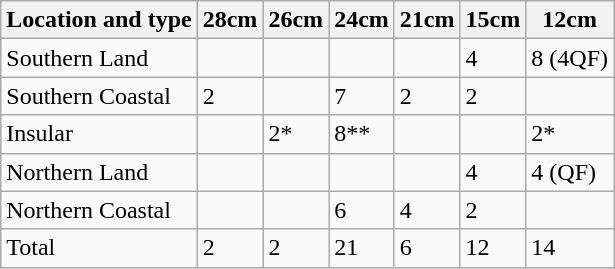<table class="wikitable">
<tr>
<th>Location and type</th>
<th>28cm</th>
<th>26cm</th>
<th>24cm</th>
<th>21cm</th>
<th>15cm</th>
<th>12cm</th>
</tr>
<tr>
<td>Southern Land</td>
<td></td>
<td></td>
<td></td>
<td></td>
<td>4</td>
<td>8 (4QF)</td>
</tr>
<tr>
<td>Southern Coastal</td>
<td>2</td>
<td></td>
<td>7</td>
<td>2</td>
<td>2</td>
<td></td>
</tr>
<tr>
<td>Insular</td>
<td></td>
<td>2*</td>
<td>8**</td>
<td></td>
<td></td>
<td>2*</td>
</tr>
<tr>
<td>Northern Land</td>
<td></td>
<td></td>
<td></td>
<td></td>
<td>4</td>
<td>4 (QF)</td>
</tr>
<tr>
<td>Northern Coastal</td>
<td></td>
<td></td>
<td>6</td>
<td>4</td>
<td>2</td>
<td></td>
</tr>
<tr>
<td>Total</td>
<td>2</td>
<td>2</td>
<td>21</td>
<td>6</td>
<td>12</td>
<td>14</td>
</tr>
</table>
